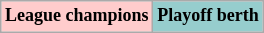<table class="wikitable"  style="margin:center; font-size:75%;">
<tr>
<td bgcolor="#FFCCCC"><strong>League champions</strong><br></td>
<td bgcolor="#96CDCD"><strong>Playoff berth</strong></td>
</tr>
</table>
